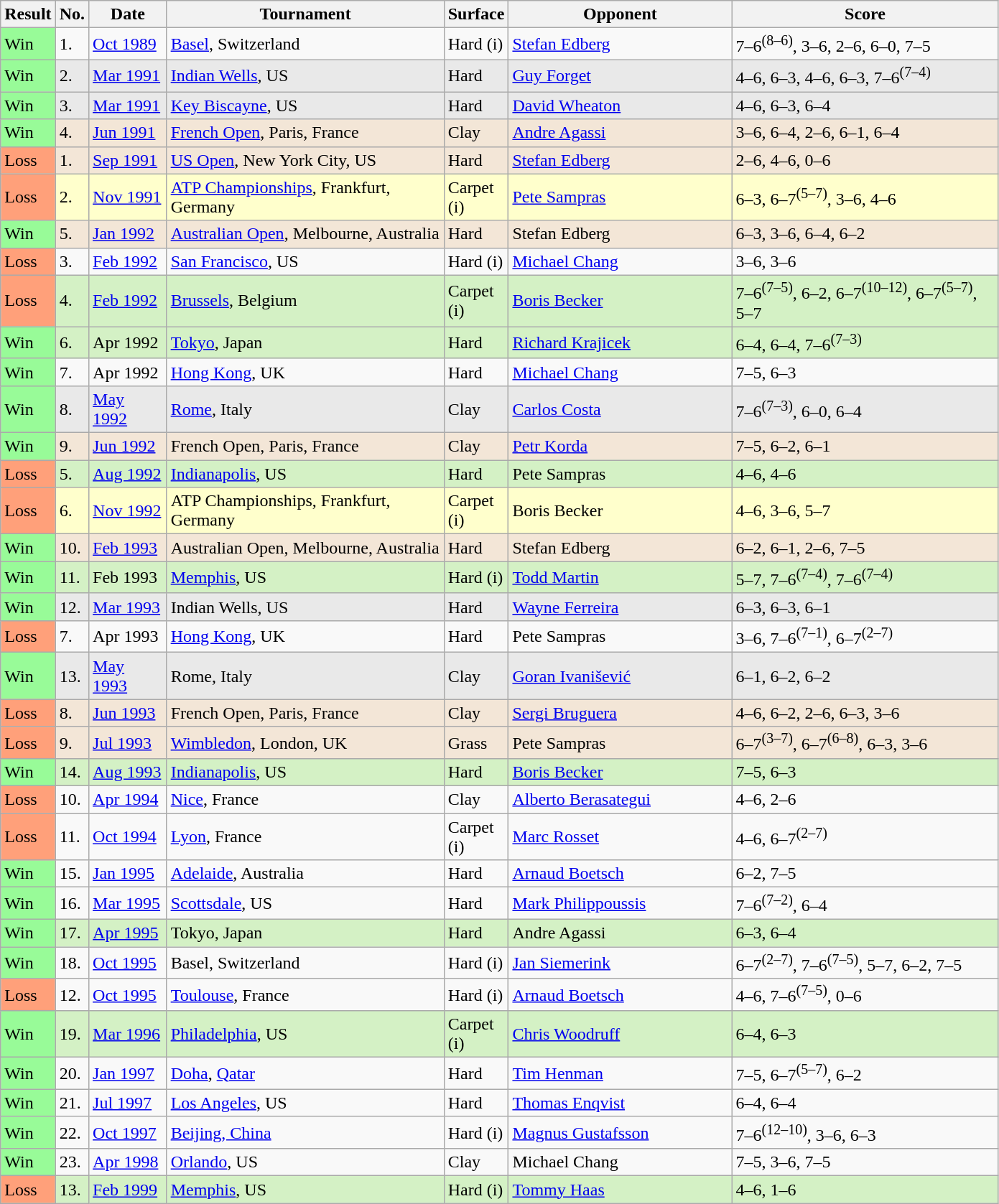<table class="sortable wikitable">
<tr>
<th style="width:40px">Result</th>
<th style="width:20px" class="unsortable">No.</th>
<th style="width:65px">Date</th>
<th style="width:250px">Tournament</th>
<th style="width:50px">Surface</th>
<th style="width:200px">Opponent</th>
<th style="width:240px" class="unsortable">Score</th>
</tr>
<tr>
<td style="background:#98fb98;">Win</td>
<td>1.</td>
<td><a href='#'>Oct 1989</a></td>
<td><a href='#'>Basel</a>, Switzerland</td>
<td>Hard (i)</td>
<td> <a href='#'>Stefan Edberg</a></td>
<td>7–6<sup>(8–6)</sup>, 3–6, 2–6, 6–0, 7–5</td>
</tr>
<tr style="background:#e9e9e9;">
<td style="background:#98fb98;">Win</td>
<td>2.</td>
<td><a href='#'>Mar 1991</a></td>
<td><a href='#'>Indian Wells</a>, US</td>
<td>Hard</td>
<td> <a href='#'>Guy Forget</a></td>
<td>4–6, 6–3, 4–6, 6–3, 7–6<sup>(7–4)</sup></td>
</tr>
<tr style="background:#e9e9e9;">
<td style="background:#98fb98;">Win</td>
<td>3.</td>
<td><a href='#'>Mar 1991</a></td>
<td><a href='#'>Key Biscayne</a>, US</td>
<td>Hard</td>
<td> <a href='#'>David Wheaton</a></td>
<td>4–6, 6–3, 6–4</td>
</tr>
<tr style="background:#f3e6d7;">
<td style="background:#98fb98;">Win</td>
<td>4.</td>
<td><a href='#'>Jun 1991</a></td>
<td><a href='#'>French Open</a>, Paris, France</td>
<td>Clay</td>
<td> <a href='#'>Andre Agassi</a></td>
<td>3–6, 6–4, 2–6, 6–1, 6–4</td>
</tr>
<tr style="background:#f3e6d7;">
<td style="background:#ffa07a;">Loss</td>
<td>1.</td>
<td><a href='#'>Sep 1991</a></td>
<td><a href='#'>US Open</a>, New York City, US</td>
<td>Hard</td>
<td> <a href='#'>Stefan Edberg</a></td>
<td>2–6, 4–6, 0–6</td>
</tr>
<tr style="background:#ffc;">
<td style="background:#ffa07a;">Loss</td>
<td>2.</td>
<td><a href='#'>Nov 1991</a></td>
<td><a href='#'>ATP Championships</a>, Frankfurt, Germany</td>
<td>Carpet (i)</td>
<td> <a href='#'>Pete Sampras</a></td>
<td>6–3, 6–7<sup>(5–7)</sup>, 3–6, 4–6</td>
</tr>
<tr style="background:#f3e6d7;">
<td style="background:#98fb98;">Win</td>
<td>5.</td>
<td><a href='#'>Jan 1992</a></td>
<td><a href='#'>Australian Open</a>, Melbourne, Australia</td>
<td>Hard</td>
<td> Stefan Edberg</td>
<td>6–3, 3–6, 6–4, 6–2</td>
</tr>
<tr>
<td style="background:#ffa07a;">Loss</td>
<td>3.</td>
<td><a href='#'>Feb 1992</a></td>
<td><a href='#'>San Francisco</a>, US</td>
<td>Hard (i)</td>
<td> <a href='#'>Michael Chang</a></td>
<td>3–6, 3–6</td>
</tr>
<tr style="background:#d4f1c5;">
<td style="background:#ffa07a;">Loss</td>
<td>4.</td>
<td><a href='#'>Feb 1992</a></td>
<td><a href='#'>Brussels</a>, Belgium</td>
<td>Carpet (i)</td>
<td> <a href='#'>Boris Becker</a></td>
<td>7–6<sup>(7–5)</sup>, 6–2, 6–7<sup>(10–12)</sup>, 6–7<sup>(5–7)</sup>, 5–7</td>
</tr>
<tr style="background:#d4f1c5;">
<td style="background:#98fb98;">Win</td>
<td>6.</td>
<td>Apr 1992</td>
<td><a href='#'>Tokyo</a>, Japan</td>
<td>Hard</td>
<td> <a href='#'>Richard Krajicek</a></td>
<td>6–4, 6–4, 7–6<sup>(7–3)</sup></td>
</tr>
<tr>
<td style="background:#98fb98;">Win</td>
<td>7.</td>
<td>Apr 1992</td>
<td><a href='#'>Hong Kong</a>, UK</td>
<td>Hard</td>
<td> <a href='#'>Michael Chang</a></td>
<td>7–5, 6–3</td>
</tr>
<tr style="background:#e9e9e9;">
<td style="background:#98fb98;">Win</td>
<td>8.</td>
<td><a href='#'>May 1992</a></td>
<td><a href='#'>Rome</a>, Italy</td>
<td>Clay</td>
<td> <a href='#'>Carlos Costa</a></td>
<td>7–6<sup>(7–3)</sup>, 6–0, 6–4</td>
</tr>
<tr style="background:#f3e6d7;">
<td style="background:#98fb98;">Win</td>
<td>9.</td>
<td><a href='#'>Jun 1992</a></td>
<td>French Open, Paris, France</td>
<td>Clay</td>
<td> <a href='#'>Petr Korda</a></td>
<td>7–5, 6–2, 6–1</td>
</tr>
<tr style="background:#d4f1c5;">
<td style="background:#ffa07a;">Loss</td>
<td>5.</td>
<td><a href='#'>Aug 1992</a></td>
<td><a href='#'>Indianapolis</a>, US</td>
<td>Hard</td>
<td> Pete Sampras</td>
<td>4–6, 4–6</td>
</tr>
<tr style="background:#ffc;">
<td style="background:#ffa07a;">Loss</td>
<td>6.</td>
<td><a href='#'>Nov 1992</a></td>
<td>ATP Championships, Frankfurt, Germany</td>
<td>Carpet (i)</td>
<td> Boris Becker</td>
<td>4–6, 3–6, 5–7</td>
</tr>
<tr style="background:#f3e6d7;">
<td style="background:#98fb98;">Win</td>
<td>10.</td>
<td><a href='#'>Feb 1993</a></td>
<td>Australian Open, Melbourne, Australia</td>
<td>Hard</td>
<td> Stefan Edberg</td>
<td>6–2, 6–1, 2–6, 7–5</td>
</tr>
<tr style="background:#d4f1c5;">
<td style="background:#98fb98;">Win</td>
<td>11.</td>
<td>Feb 1993</td>
<td><a href='#'>Memphis</a>, US</td>
<td>Hard (i)</td>
<td> <a href='#'>Todd Martin</a></td>
<td>5–7, 7–6<sup>(7–4)</sup>, 7–6<sup>(7–4)</sup></td>
</tr>
<tr style="background:#e9e9e9;">
<td style="background:#98fb98;">Win</td>
<td>12.</td>
<td><a href='#'>Mar 1993</a></td>
<td>Indian Wells, US</td>
<td>Hard</td>
<td> <a href='#'>Wayne Ferreira</a></td>
<td>6–3, 6–3, 6–1</td>
</tr>
<tr>
<td style="background:#ffa07a;">Loss</td>
<td>7.</td>
<td>Apr 1993</td>
<td><a href='#'>Hong Kong</a>, UK</td>
<td>Hard</td>
<td> Pete Sampras</td>
<td>3–6, 7–6<sup>(7–1)</sup>, 6–7<sup>(2–7)</sup></td>
</tr>
<tr style="background:#e9e9e9;">
<td style="background:#98fb98;">Win</td>
<td>13.</td>
<td><a href='#'>May 1993</a></td>
<td>Rome, Italy</td>
<td>Clay</td>
<td> <a href='#'>Goran Ivanišević</a></td>
<td>6–1, 6–2, 6–2</td>
</tr>
<tr style="background:#f3e6d7;">
<td style="background:#ffa07a;">Loss</td>
<td>8.</td>
<td><a href='#'>Jun 1993</a></td>
<td>French Open, Paris, France</td>
<td>Clay</td>
<td> <a href='#'>Sergi Bruguera</a></td>
<td>4–6, 6–2, 2–6, 6–3, 3–6</td>
</tr>
<tr style="background:#f3e6d7;">
<td style="background:#ffa07a;">Loss</td>
<td>9.</td>
<td><a href='#'>Jul 1993</a></td>
<td><a href='#'>Wimbledon</a>, London, UK</td>
<td>Grass</td>
<td> Pete Sampras</td>
<td>6–7<sup>(3–7)</sup>, 6–7<sup>(6–8)</sup>, 6–3, 3–6</td>
</tr>
<tr style="background:#d4f1c5;">
<td style="background:#98fb98;">Win</td>
<td>14.</td>
<td><a href='#'>Aug 1993</a></td>
<td><a href='#'>Indianapolis</a>, US</td>
<td>Hard</td>
<td> <a href='#'>Boris Becker</a></td>
<td>7–5, 6–3</td>
</tr>
<tr>
<td style="background:#ffa07a;">Loss</td>
<td>10.</td>
<td><a href='#'>Apr 1994</a></td>
<td><a href='#'>Nice</a>, France</td>
<td>Clay</td>
<td> <a href='#'>Alberto Berasategui</a></td>
<td>4–6, 2–6</td>
</tr>
<tr>
<td style="background:#ffa07a;">Loss</td>
<td>11.</td>
<td><a href='#'>Oct 1994</a></td>
<td><a href='#'>Lyon</a>, France</td>
<td>Carpet (i)</td>
<td> <a href='#'>Marc Rosset</a></td>
<td>4–6, 6–7<sup>(2–7)</sup></td>
</tr>
<tr>
<td style="background:#98fb98;">Win</td>
<td>15.</td>
<td><a href='#'>Jan 1995</a></td>
<td><a href='#'>Adelaide</a>, Australia</td>
<td>Hard</td>
<td> <a href='#'>Arnaud Boetsch</a></td>
<td>6–2, 7–5</td>
</tr>
<tr>
<td style="background:#98fb98;">Win</td>
<td>16.</td>
<td><a href='#'>Mar 1995</a></td>
<td><a href='#'>Scottsdale</a>, US</td>
<td>Hard</td>
<td> <a href='#'>Mark Philippoussis</a></td>
<td>7–6<sup>(7–2)</sup>, 6–4</td>
</tr>
<tr style="background:#d4f1c5;">
<td style="background:#98fb98;">Win</td>
<td>17.</td>
<td><a href='#'>Apr 1995</a></td>
<td>Tokyo, Japan</td>
<td>Hard</td>
<td> Andre Agassi</td>
<td>6–3, 6–4</td>
</tr>
<tr>
<td style="background:#98fb98;">Win</td>
<td>18.</td>
<td><a href='#'>Oct 1995</a></td>
<td>Basel, Switzerland</td>
<td>Hard (i)</td>
<td> <a href='#'>Jan Siemerink</a></td>
<td>6–7<sup>(2–7)</sup>, 7–6<sup>(7–5)</sup>, 5–7, 6–2, 7–5</td>
</tr>
<tr>
<td style="background:#ffa07a;">Loss</td>
<td>12.</td>
<td><a href='#'>Oct 1995</a></td>
<td><a href='#'>Toulouse</a>, France</td>
<td>Hard (i)</td>
<td> <a href='#'>Arnaud Boetsch</a></td>
<td>4–6, 7–6<sup>(7–5)</sup>, 0–6</td>
</tr>
<tr style="background:#d4f1c5;">
<td style="background:#98fb98;">Win</td>
<td>19.</td>
<td><a href='#'>Mar 1996</a></td>
<td><a href='#'>Philadelphia</a>, US</td>
<td>Carpet (i)</td>
<td> <a href='#'>Chris Woodruff</a></td>
<td>6–4, 6–3</td>
</tr>
<tr>
<td style="background:#98fb98;">Win</td>
<td>20.</td>
<td><a href='#'>Jan 1997</a></td>
<td><a href='#'>Doha</a>, <a href='#'>Qatar</a></td>
<td>Hard</td>
<td> <a href='#'>Tim Henman</a></td>
<td>7–5, 6–7<sup>(5–7)</sup>, 6–2</td>
</tr>
<tr>
<td style="background:#98fb98;">Win</td>
<td>21.</td>
<td><a href='#'>Jul 1997</a></td>
<td><a href='#'>Los Angeles</a>, US</td>
<td>Hard</td>
<td> <a href='#'>Thomas Enqvist</a></td>
<td>6–4, 6–4</td>
</tr>
<tr>
<td style="background:#98fb98;">Win</td>
<td>22.</td>
<td><a href='#'>Oct 1997</a></td>
<td><a href='#'>Beijing, China</a></td>
<td>Hard (i)</td>
<td> <a href='#'>Magnus Gustafsson</a></td>
<td>7–6<sup>(12–10)</sup>, 3–6, 6–3</td>
</tr>
<tr>
<td style="background:#98fb98;">Win</td>
<td>23.</td>
<td><a href='#'>Apr 1998</a></td>
<td><a href='#'>Orlando</a>, US</td>
<td>Clay</td>
<td> Michael Chang</td>
<td>7–5, 3–6, 7–5</td>
</tr>
<tr style="background:#d4f1c5;">
<td style="background:#ffa07a;">Loss</td>
<td>13.</td>
<td><a href='#'>Feb 1999</a></td>
<td><a href='#'>Memphis</a>, US</td>
<td>Hard (i)</td>
<td> <a href='#'>Tommy Haas</a></td>
<td>4–6, 1–6</td>
</tr>
</table>
